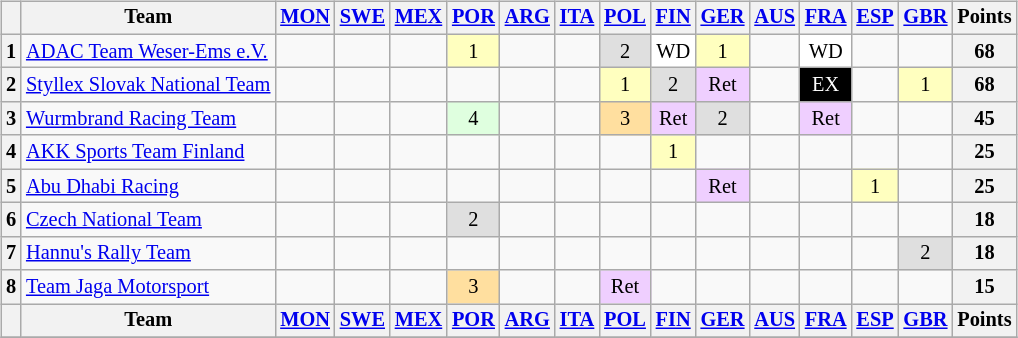<table>
<tr>
<td><br><table class="wikitable" style="font-size: 85%; text-align: center;">
<tr valign="top">
<th valign="middle"></th>
<th valign="middle">Team</th>
<th><a href='#'>MON</a><br></th>
<th><a href='#'>SWE</a><br></th>
<th><a href='#'>MEX</a><br></th>
<th><a href='#'>POR</a><br></th>
<th><a href='#'>ARG</a><br></th>
<th><a href='#'>ITA</a><br></th>
<th><a href='#'>POL</a><br></th>
<th><a href='#'>FIN</a><br></th>
<th><a href='#'>GER</a><br></th>
<th><a href='#'>AUS</a><br></th>
<th><a href='#'>FRA</a><br></th>
<th><a href='#'>ESP</a><br></th>
<th><a href='#'>GBR</a><br></th>
<th valign="middle">Points</th>
</tr>
<tr>
<th>1</th>
<td align="left"> <a href='#'>ADAC Team Weser-Ems e.V.</a></td>
<td></td>
<td></td>
<td></td>
<td style="background:#ffffbf;">1</td>
<td></td>
<td></td>
<td style="background:#dfdfdf;">2</td>
<td style="background:#ffffff;">WD</td>
<td style="background:#ffffbf;">1</td>
<td></td>
<td style="background:#ffffff;">WD</td>
<td></td>
<td></td>
<th align="right">68</th>
</tr>
<tr>
<th>2</th>
<td align="left"> <a href='#'>Styllex Slovak National Team</a></td>
<td></td>
<td></td>
<td></td>
<td></td>
<td></td>
<td></td>
<td style="background:#ffffbf;">1</td>
<td style="background:#dfdfdf;">2</td>
<td style="background:#efcfff;">Ret</td>
<td></td>
<td style="background:#000000; color:white;">EX</td>
<td></td>
<td style="background:#ffffbf;">1</td>
<th align="right">68</th>
</tr>
<tr>
<th>3</th>
<td align="left"> <a href='#'>Wurmbrand Racing Team</a></td>
<td></td>
<td></td>
<td></td>
<td style="background:#dfffdf;">4</td>
<td></td>
<td></td>
<td style="background:#ffdf9f;">3</td>
<td style="background:#efcfff;">Ret</td>
<td style="background:#dfdfdf;">2</td>
<td></td>
<td style="background:#efcfff;">Ret</td>
<td></td>
<td></td>
<th align="right">45</th>
</tr>
<tr>
<th>4</th>
<td align="left"> <a href='#'>AKK Sports Team Finland</a></td>
<td></td>
<td></td>
<td></td>
<td></td>
<td></td>
<td></td>
<td></td>
<td style="background:#ffffbf;">1</td>
<td></td>
<td></td>
<td></td>
<td></td>
<td></td>
<th align="right">25</th>
</tr>
<tr>
<th>5</th>
<td align="left"> <a href='#'>Abu Dhabi Racing</a></td>
<td></td>
<td></td>
<td></td>
<td></td>
<td></td>
<td></td>
<td></td>
<td></td>
<td style="background:#efcfff;">Ret</td>
<td></td>
<td></td>
<td style="background:#ffffbf;">1</td>
<td></td>
<th align="right">25</th>
</tr>
<tr>
<th>6</th>
<td align="left"> <a href='#'>Czech National Team</a></td>
<td></td>
<td></td>
<td></td>
<td style="background:#dfdfdf;">2</td>
<td></td>
<td></td>
<td></td>
<td></td>
<td></td>
<td></td>
<td></td>
<td></td>
<td></td>
<th align="right">18</th>
</tr>
<tr>
<th>7</th>
<td align="left"> <a href='#'>Hannu's Rally Team</a></td>
<td></td>
<td></td>
<td></td>
<td></td>
<td></td>
<td></td>
<td></td>
<td></td>
<td></td>
<td></td>
<td></td>
<td></td>
<td style="background:#dfdfdf;">2</td>
<th align="right">18</th>
</tr>
<tr>
<th>8</th>
<td align="left"> <a href='#'>Team Jaga Motorsport</a></td>
<td></td>
<td></td>
<td></td>
<td style="background:#ffdf9f;">3</td>
<td></td>
<td></td>
<td style="background:#efcfff;">Ret</td>
<td></td>
<td></td>
<td></td>
<td></td>
<td></td>
<td></td>
<th align="right">15</th>
</tr>
<tr valign="top">
<th valign="middle"></th>
<th valign="middle">Team</th>
<th><a href='#'>MON</a><br></th>
<th><a href='#'>SWE</a><br></th>
<th><a href='#'>MEX</a><br></th>
<th><a href='#'>POR</a><br></th>
<th><a href='#'>ARG</a><br></th>
<th><a href='#'>ITA</a><br></th>
<th><a href='#'>POL</a><br></th>
<th><a href='#'>FIN</a><br></th>
<th><a href='#'>GER</a><br></th>
<th><a href='#'>AUS</a><br></th>
<th><a href='#'>FRA</a><br></th>
<th><a href='#'>ESP</a><br></th>
<th><a href='#'>GBR</a><br></th>
<th valign="middle">Points</th>
</tr>
<tr>
</tr>
</table>
</td>
<td valign="top"><br></td>
</tr>
</table>
